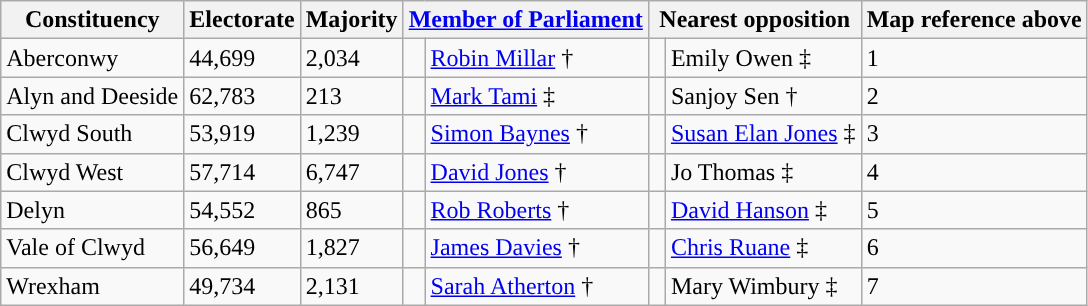<table class="wikitable sortable">
<tr>
<th rowspan=1>Constituency</th>
<th rowspan=1>Electorate</th>
<th rowspan=1>Majority</th>
<th colspan=2 class=unsortable><a href='#'>Member of Parliament</a></th>
<th colspan=2 class=unsortable>Nearest opposition<br></th>
<th rowspan=1 class=unsortable>Map reference above</th>
</tr>
<tr>
<td>Aberconwy</td>
<td>44,699</td>
<td>2,034</td>
<td style="color:inherit;background:"> </td>
<td><a href='#'>Robin Millar</a> †</td>
<td style="color:inherit;background:"> </td>
<td>Emily Owen ‡</td>
<td>1</td>
</tr>
<tr>
<td>Alyn and Deeside</td>
<td>62,783</td>
<td>213</td>
<td style="color:inherit;background:"> </td>
<td><a href='#'>Mark Tami</a> ‡</td>
<td style="color:inherit;background:"> </td>
<td>Sanjoy Sen †</td>
<td>2</td>
</tr>
<tr>
<td>Clwyd South</td>
<td>53,919</td>
<td>1,239</td>
<td style="color:inherit;background:"> </td>
<td><a href='#'>Simon Baynes</a> †</td>
<td style="color:inherit;background:"> </td>
<td><a href='#'>Susan Elan Jones</a> ‡</td>
<td>3</td>
</tr>
<tr>
<td>Clwyd West</td>
<td>57,714</td>
<td>6,747</td>
<td style="color:inherit;background:"> </td>
<td><a href='#'>David Jones</a> †</td>
<td style="color:inherit;background:"> </td>
<td>Jo Thomas ‡</td>
<td>4</td>
</tr>
<tr>
<td>Delyn</td>
<td>54,552</td>
<td>865</td>
<td style="color:inherit;background:"> </td>
<td><a href='#'>Rob Roberts</a> †</td>
<td style="color:inherit;background:"> </td>
<td><a href='#'>David Hanson</a> ‡</td>
<td>5</td>
</tr>
<tr>
<td>Vale of Clwyd</td>
<td>56,649</td>
<td>1,827</td>
<td style="color:inherit;background:"> </td>
<td><a href='#'>James Davies</a> †</td>
<td style="color:inherit;background:"> </td>
<td><a href='#'>Chris Ruane</a> ‡</td>
<td>6</td>
</tr>
<tr>
<td>Wrexham</td>
<td>49,734</td>
<td>2,131</td>
<td style="color:inherit;background:"> </td>
<td><a href='#'>Sarah Atherton</a> †</td>
<td style="color:inherit;background:"> </td>
<td>Mary Wimbury ‡</td>
<td>7</td>
</tr>
</table>
